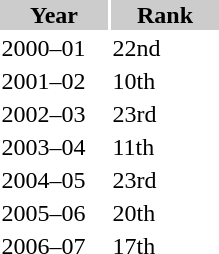<table style="border:'1' 'solid' 'gray' " width="150">
<tr>
<th width="64" bgcolor="#CCCCCC">Year</th>
<th width="64" bgcolor="#CCCCCC">Rank</th>
</tr>
<tr>
<td width="64">2000–01</td>
<td width="64">22nd</td>
</tr>
<tr>
<td width="64">2001–02</td>
<td width="64">10th</td>
</tr>
<tr>
<td width="64">2002–03</td>
<td width="64">23rd</td>
</tr>
<tr>
<td width="64">2003–04</td>
<td width="64">11th</td>
</tr>
<tr>
<td width="64">2004–05</td>
<td width="64">23rd</td>
</tr>
<tr>
<td width="64">2005–06</td>
<td width="64">20th</td>
</tr>
<tr>
<td width="64">2006–07</td>
<td width="64">17th</td>
</tr>
</table>
